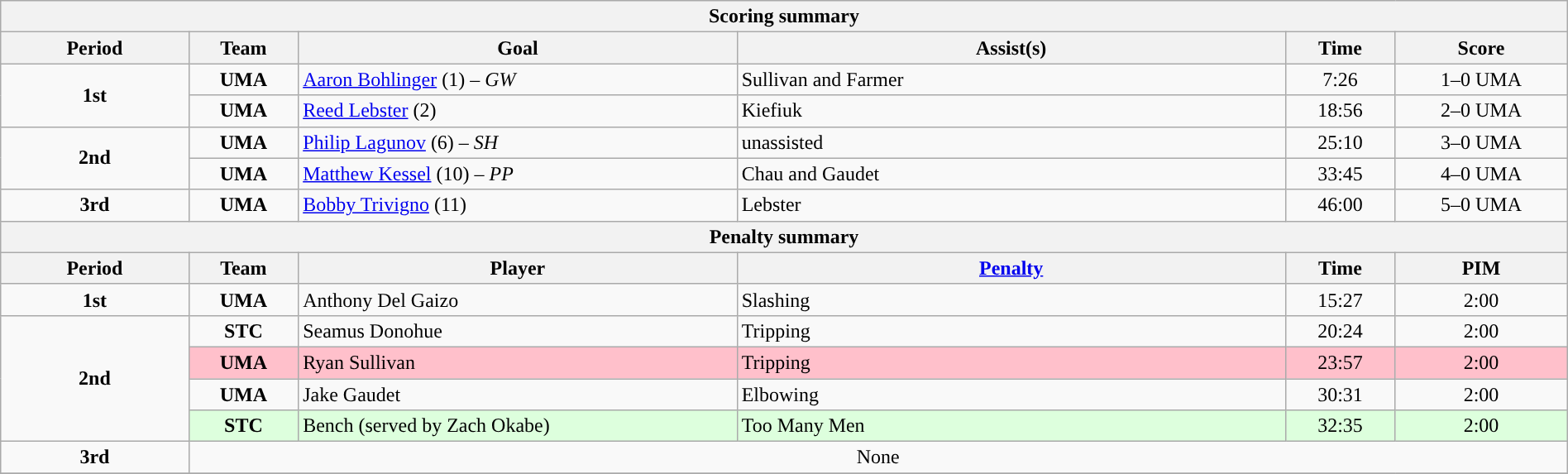<table style="width:100%;" class="wikitable">
<tr>
<th colspan=6>Scoring summary</th>
</tr>
<tr>
<th style="width:12%;">Period</th>
<th style="width:7%;">Team</th>
<th style="width:28%;">Goal</th>
<th style="width:35%;">Assist(s)</th>
<th style="width:7%;">Time</th>
<th style="width:11%;">Score</th>
</tr>
<tr>
<td style="text-align:center;" rowspan="2"><strong>1st</strong></td>
<td align=center><strong>UMA</strong></td>
<td><a href='#'>Aaron Bohlinger</a> (1) – <em>GW</em></td>
<td>Sullivan and Farmer</td>
<td align=center>7:26</td>
<td align=center>1–0 UMA</td>
</tr>
<tr>
<td align=center><strong>UMA</strong></td>
<td><a href='#'>Reed Lebster</a> (2)</td>
<td>Kiefiuk</td>
<td align=center>18:56</td>
<td align=center>2–0 UMA</td>
</tr>
<tr>
<td style="text-align:center;" rowspan="2"><strong>2nd</strong></td>
<td align=center><strong>UMA</strong></td>
<td><a href='#'>Philip Lagunov</a> (6) – <em>SH</em></td>
<td>unassisted</td>
<td align=center>25:10</td>
<td align=center>3–0 UMA</td>
</tr>
<tr>
<td align=center><strong>UMA</strong></td>
<td><a href='#'>Matthew Kessel</a> (10) – <em>PP</em></td>
<td>Chau and Gaudet</td>
<td align=center>33:45</td>
<td align=center>4–0 UMA</td>
</tr>
<tr>
<td style="text-align:center;" rowspan="1"><strong>3rd</strong></td>
<td align=center><strong>UMA</strong></td>
<td><a href='#'>Bobby Trivigno</a> (11)</td>
<td>Lebster</td>
<td align=center>46:00</td>
<td align=center>5–0 UMA</td>
</tr>
<tr>
<th colspan=6>Penalty summary</th>
</tr>
<tr>
<th style="width:12%;">Period</th>
<th style="width:7%;">Team</th>
<th style="width:28%;">Player</th>
<th style="width:35%;"><a href='#'>Penalty</a></th>
<th style="width:7%;">Time</th>
<th style="width:11%;">PIM</th>
</tr>
<tr>
<td style="text-align:center;" rowspan="1"><strong>1st</strong></td>
<td align=center><strong>UMA</strong></td>
<td>Anthony Del Gaizo</td>
<td>Slashing</td>
<td align=center>15:27</td>
<td align=center>2:00</td>
</tr>
<tr>
<td style="text-align:center;" rowspan="4"><strong>2nd</strong></td>
<td align=center><strong>STC</strong></td>
<td>Seamus Donohue</td>
<td>Tripping</td>
<td align=center>20:24</td>
<td align=center>2:00</td>
</tr>
<tr bgcolor="pink">
<td align=center><strong>UMA</strong></td>
<td>Ryan Sullivan</td>
<td>Tripping</td>
<td align=center>23:57</td>
<td align=center>2:00</td>
</tr>
<tr>
<td align=center><strong>UMA</strong></td>
<td>Jake Gaudet</td>
<td>Elbowing</td>
<td align=center>30:31</td>
<td align=center>2:00</td>
</tr>
<tr bgcolor=DDFFDD>
<td align=center><strong>STC</strong></td>
<td>Bench (served by Zach Okabe)</td>
<td>Too Many Men</td>
<td align=center>32:35</td>
<td align=center>2:00</td>
</tr>
<tr>
<td style="text-align:center;" rowspan="1"><strong>3rd</strong></td>
<td align=center colspan=5>None</td>
</tr>
<tr>
</tr>
</table>
